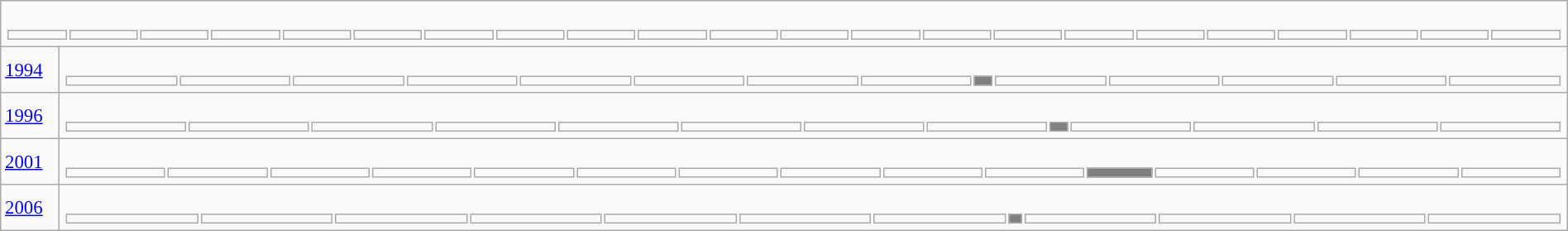<table class="wikitable" width="100%" style="border:solid #000000 1px;font-size:95%;">
<tr>
<td colspan="2"><br><table width="100%" style="font-size:90%;">
<tr>
<td width="40"></td>
<td></td>
<td></td>
<td></td>
<td></td>
<td></td>
<td></td>
<td></td>
<td></td>
<td></td>
<td></td>
<td></td>
<td></td>
<td></td>
<td></td>
<td></td>
<td></td>
<td></td>
<td></td>
<td></td>
<td></td>
<td></td>
</tr>
</table>
</td>
</tr>
<tr>
<td width="40"><a href='#'>1994</a></td>
<td><br><table style="width:100%; text-align:center; font-weight:bold;">
<tr>
<td style="background-color: "></td>
<td style="background-color: "></td>
<td style="background-color: "></td>
<td style="background-color: "></td>
<td style="background-color: "></td>
<td style="background-color: "></td>
<td style="background-color: "></td>
<td style="background-color: "></td>
<td style="background-color: #808080;                                                                   width:  1.27%"></td>
<td style="background-color: "></td>
<td style="background-color: "></td>
<td style="background-color: "></td>
<td style="background-color: "></td>
<td style="background-color: "></td>
</tr>
</table>
</td>
</tr>
<tr>
<td width="40"><a href='#'>1996</a></td>
<td><br><table style="width:100%; text-align:center; font-weight:bold;">
<tr>
<td style="background-color: "></td>
<td style="background-color: "></td>
<td style="background-color: "></td>
<td style="background-color: "></td>
<td style="background-color: "></td>
<td style="background-color: "></td>
<td style="background-color: "></td>
<td style="background-color: "></td>
<td style="background-color: #808080;                                                                   width:  1.27%"></td>
<td style="background-color: "></td>
<td style="background-color: "></td>
<td style="background-color: "></td>
<td style="background-color: "></td>
</tr>
</table>
</td>
</tr>
<tr>
<td width="40"><a href='#'>2001</a></td>
<td><br><table style="width:100%; text-align:center; font-weight:bold;">
<tr>
<td style="background-color: "></td>
<td style="background-color: "></td>
<td style="background-color: "></td>
<td style="background-color: "></td>
<td style="background-color: "></td>
<td style="background-color: "></td>
<td style="background-color: "></td>
<td style="background-color: "></td>
<td style="background-color: "></td>
<td style="background-color: "></td>
<td style="background-color: #808080;                                                                   width:  4.44%"></td>
<td style="background-color: "></td>
<td style="background-color: "></td>
<td style="background-color: "></td>
<td style="background-color: "></td>
</tr>
</table>
</td>
</tr>
<tr>
<td width="40"><a href='#'>2006</a></td>
<td><br><table style="width:100%; text-align:center; font-weight:bold;">
<tr>
<td style="background-color: "></td>
<td style="background-color: "></td>
<td style="background-color: "></td>
<td style="background-color: "></td>
<td style="background-color: "></td>
<td style="background-color: "></td>
<td style="background-color: "></td>
<td style="background-color: #808080;                                                                   width:  0.95%"></td>
<td style="background-color: "></td>
<td style="background-color: "></td>
<td style="background-color: "></td>
<td style="background-color: "></td>
</tr>
</table>
</td>
</tr>
</table>
